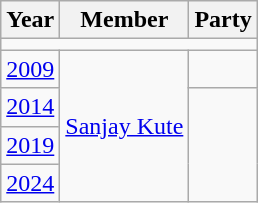<table class = "wikitable">
<tr>
<th>Year</th>
<th>Member</th>
<th colspan="2">Party</th>
</tr>
<tr>
<td colspan="4"></td>
</tr>
<tr>
<td><a href='#'>2009</a></td>
<td rowspan="4"><a href='#'>Sanjay Kute</a></td>
<td></td>
</tr>
<tr>
<td><a href='#'>2014</a></td>
</tr>
<tr>
<td><a href='#'>2019</a></td>
</tr>
<tr>
<td><a href='#'>2024</a></td>
</tr>
</table>
